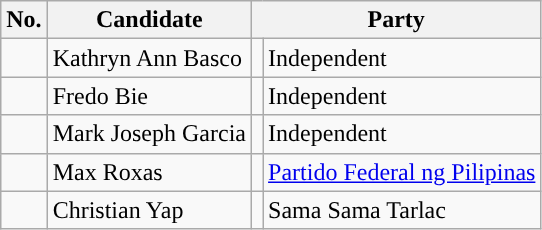<table class="wikitable sortable" style="text-align:left;">
<tr>
<th>No.</th>
<th>Candidate</th>
<th colspan="2">Party</th>
</tr>
<tr>
<td></td>
<td>Kathryn Ann Basco</td>
<td></td>
<td>Independent</td>
</tr>
<tr>
<td></td>
<td>Fredo Bie</td>
<td></td>
<td>Independent</td>
</tr>
<tr>
<td></td>
<td>Mark Joseph Garcia</td>
<td></td>
<td>Independent</td>
</tr>
<tr>
<td></td>
<td>Max Roxas</td>
<td></td>
<td><a href='#'>Partido Federal ng Pilipinas</a></td>
</tr>
<tr>
<td></td>
<td>Christian Yap</td>
<td></td>
<td>Sama Sama Tarlac</td>
</tr>
</table>
